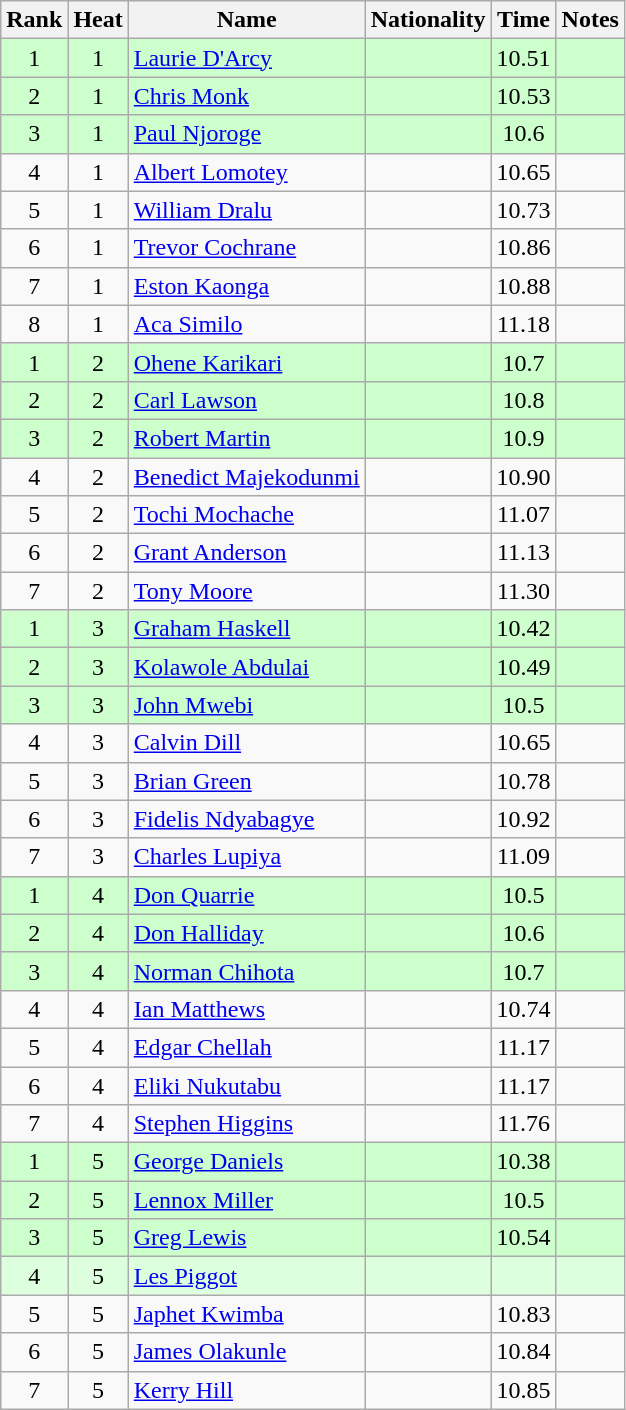<table class="wikitable sortable" style="text-align:center;">
<tr>
<th scope=col>Rank</th>
<th scope=col>Heat</th>
<th scope=col>Name</th>
<th scope=col>Nationality</th>
<th scope=col>Time</th>
<th scope=col>Notes</th>
</tr>
<tr style="background-color: #ccffcc;">
<td>1</td>
<td>1</td>
<td style="text-align:left;"><a href='#'>Laurie D'Arcy</a></td>
<td style="text-align:left;"></td>
<td>10.51</td>
<td></td>
</tr>
<tr style="background-color: #ccffcc;">
<td>2</td>
<td>1</td>
<td style="text-align:left;"><a href='#'>Chris Monk</a></td>
<td style="text-align:left;"></td>
<td>10.53</td>
<td></td>
</tr>
<tr style="background-color: #ccffcc;">
<td>3</td>
<td>1</td>
<td style="text-align:left;"><a href='#'>Paul Njoroge</a></td>
<td style="text-align:left;"></td>
<td>10.6</td>
<td></td>
</tr>
<tr>
<td>4</td>
<td>1</td>
<td style="text-align:left;"><a href='#'>Albert Lomotey</a></td>
<td style="text-align:left;"></td>
<td>10.65</td>
<td></td>
</tr>
<tr>
<td>5</td>
<td>1</td>
<td style="text-align:left;"><a href='#'>William Dralu</a></td>
<td style="text-align:left;"></td>
<td>10.73</td>
<td></td>
</tr>
<tr>
<td>6</td>
<td>1</td>
<td style="text-align:left;"><a href='#'>Trevor Cochrane</a></td>
<td style="text-align:left;"></td>
<td>10.86</td>
<td></td>
</tr>
<tr>
<td>7</td>
<td>1</td>
<td style="text-align:left;"><a href='#'>Eston Kaonga</a></td>
<td style="text-align:left;"></td>
<td>10.88</td>
<td></td>
</tr>
<tr>
<td>8</td>
<td>1</td>
<td style="text-align:left;"><a href='#'>Aca Similo</a></td>
<td style="text-align:left;"></td>
<td>11.18</td>
<td></td>
</tr>
<tr style="background-color: #ccffcc;">
<td>1</td>
<td>2</td>
<td style="text-align:left;"><a href='#'>Ohene Karikari</a></td>
<td style="text-align:left;"></td>
<td>10.7</td>
<td></td>
</tr>
<tr style="background-color: #ccffcc;">
<td>2</td>
<td>2</td>
<td style="text-align:left;"><a href='#'>Carl Lawson</a></td>
<td style="text-align:left;"></td>
<td>10.8</td>
<td></td>
</tr>
<tr style="background-color: #ccffcc;">
<td>3</td>
<td>2</td>
<td style="text-align:left;"><a href='#'>Robert Martin</a></td>
<td style="text-align:left;"></td>
<td>10.9</td>
<td></td>
</tr>
<tr>
<td>4</td>
<td>2</td>
<td style="text-align:left;"><a href='#'>Benedict Majekodunmi</a></td>
<td style="text-align:left;"></td>
<td>10.90</td>
<td></td>
</tr>
<tr>
<td>5</td>
<td>2</td>
<td style="text-align:left;"><a href='#'>Tochi Mochache</a></td>
<td style="text-align:left;"></td>
<td>11.07</td>
<td></td>
</tr>
<tr>
<td>6</td>
<td>2</td>
<td style="text-align:left;"><a href='#'>Grant Anderson</a></td>
<td style="text-align:left;"></td>
<td>11.13</td>
<td></td>
</tr>
<tr>
<td>7</td>
<td>2</td>
<td style="text-align:left;"><a href='#'>Tony Moore</a></td>
<td style="text-align:left;"></td>
<td>11.30</td>
<td></td>
</tr>
<tr style="background-color: #ccffcc;">
<td>1</td>
<td>3</td>
<td style="text-align:left;"><a href='#'>Graham Haskell</a></td>
<td style="text-align:left;"></td>
<td>10.42</td>
<td></td>
</tr>
<tr style="background-color: #ccffcc;">
<td>2</td>
<td>3</td>
<td style="text-align:left;"><a href='#'>Kolawole Abdulai</a></td>
<td style="text-align:left;"></td>
<td>10.49</td>
<td></td>
</tr>
<tr style="background-color: #ccffcc;">
<td>3</td>
<td>3</td>
<td style="text-align:left;"><a href='#'>John Mwebi</a></td>
<td style="text-align:left;"></td>
<td>10.5</td>
<td></td>
</tr>
<tr>
<td>4</td>
<td>3</td>
<td style="text-align:left;"><a href='#'>Calvin Dill</a></td>
<td style="text-align:left;"></td>
<td>10.65</td>
<td></td>
</tr>
<tr>
<td>5</td>
<td>3</td>
<td style="text-align:left;"><a href='#'>Brian Green</a></td>
<td style="text-align:left;"></td>
<td>10.78</td>
<td></td>
</tr>
<tr>
<td>6</td>
<td>3</td>
<td style="text-align:left;"><a href='#'>Fidelis Ndyabagye</a></td>
<td style="text-align:left;"></td>
<td>10.92</td>
<td></td>
</tr>
<tr>
<td>7</td>
<td>3</td>
<td style="text-align:left;"><a href='#'>Charles Lupiya</a></td>
<td style="text-align:left;"></td>
<td>11.09</td>
<td></td>
</tr>
<tr style="background-color: #ccffcc;">
<td>1</td>
<td>4</td>
<td style="text-align:left;"><a href='#'>Don Quarrie</a></td>
<td style="text-align:left;"></td>
<td>10.5</td>
<td></td>
</tr>
<tr style="background-color: #ccffcc;">
<td>2</td>
<td>4</td>
<td style="text-align:left;"><a href='#'>Don Halliday</a></td>
<td style="text-align:left;"></td>
<td>10.6</td>
<td></td>
</tr>
<tr style="background-color: #ccffcc;">
<td>3</td>
<td>4</td>
<td style="text-align:left;"><a href='#'>Norman Chihota</a></td>
<td style="text-align:left;"></td>
<td>10.7</td>
<td></td>
</tr>
<tr>
<td>4</td>
<td>4</td>
<td style="text-align:left;"><a href='#'>Ian Matthews</a></td>
<td style="text-align:left;"></td>
<td>10.74</td>
<td></td>
</tr>
<tr>
<td>5</td>
<td>4</td>
<td style="text-align:left;"><a href='#'>Edgar Chellah</a></td>
<td style="text-align:left;"></td>
<td>11.17</td>
<td></td>
</tr>
<tr>
<td>6</td>
<td>4</td>
<td style="text-align:left;"><a href='#'>Eliki Nukutabu</a></td>
<td style="text-align:left;"></td>
<td>11.17</td>
<td></td>
</tr>
<tr>
<td>7</td>
<td>4</td>
<td style="text-align:left;"><a href='#'>Stephen Higgins</a></td>
<td style="text-align:left;"></td>
<td>11.76</td>
<td></td>
</tr>
<tr style="background-color: #ccffcc;">
<td>1</td>
<td>5</td>
<td style="text-align:left;"><a href='#'>George Daniels</a></td>
<td style="text-align:left;"></td>
<td>10.38</td>
<td></td>
</tr>
<tr style="background-color: #ccffcc;">
<td>2</td>
<td>5</td>
<td style="text-align:left;"><a href='#'>Lennox Miller</a></td>
<td style="text-align:left;"></td>
<td>10.5</td>
<td></td>
</tr>
<tr style="background-color: #ccffcc;">
<td>3</td>
<td>5</td>
<td style="text-align:left;"><a href='#'>Greg Lewis</a></td>
<td style="text-align:left;"></td>
<td>10.54</td>
<td></td>
</tr>
<tr style="background-color: #ddffdd;">
<td>4</td>
<td>5</td>
<td style="text-align:left;"><a href='#'>Les Piggot</a></td>
<td style="text-align:left;"></td>
<td></td>
<td></td>
</tr>
<tr>
<td>5</td>
<td>5</td>
<td style="text-align:left;"><a href='#'>Japhet Kwimba</a></td>
<td style="text-align:left;"></td>
<td>10.83</td>
<td></td>
</tr>
<tr>
<td>6</td>
<td>5</td>
<td style="text-align:left;"><a href='#'>James Olakunle</a></td>
<td style="text-align:left;"></td>
<td>10.84</td>
<td></td>
</tr>
<tr>
<td>7</td>
<td>5</td>
<td style="text-align:left;"><a href='#'>Kerry Hill</a></td>
<td style="text-align:left;"></td>
<td>10.85</td>
<td></td>
</tr>
</table>
